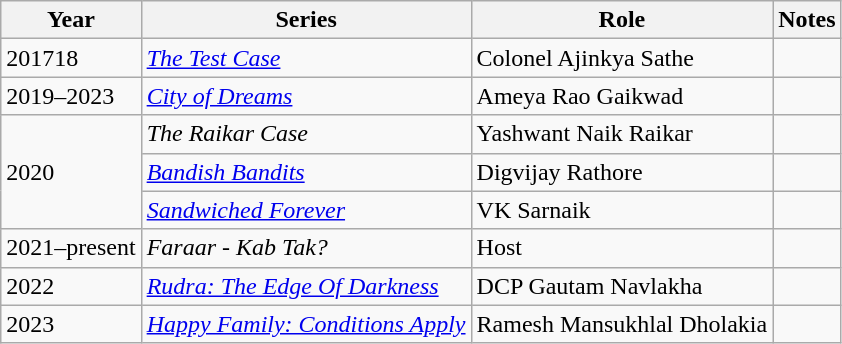<table class="wikitable">
<tr>
<th>Year</th>
<th>Series</th>
<th>Role</th>
<th>Notes</th>
</tr>
<tr>
<td>201718</td>
<td><em><a href='#'>The Test Case</a></em></td>
<td>Colonel Ajinkya Sathe</td>
<td></td>
</tr>
<tr>
<td>2019–2023</td>
<td><em><a href='#'>City of Dreams</a></em></td>
<td>Ameya Rao Gaikwad</td>
<td></td>
</tr>
<tr>
<td rowspan="3">2020</td>
<td><em>The Raikar Case</em></td>
<td>Yashwant Naik Raikar</td>
<td></td>
</tr>
<tr>
<td><em><a href='#'>Bandish Bandits</a></em></td>
<td>Digvijay Rathore</td>
<td></td>
</tr>
<tr>
<td><em><a href='#'>Sandwiched Forever</a></em></td>
<td>VK Sarnaik</td>
<td></td>
</tr>
<tr>
<td>2021–present</td>
<td><em>Faraar - Kab Tak?</em></td>
<td>Host</td>
<td></td>
</tr>
<tr>
<td>2022</td>
<td><em><a href='#'>Rudra: The Edge Of Darkness</a></em></td>
<td>DCP Gautam Navlakha</td>
<td></td>
</tr>
<tr>
<td>2023</td>
<td><em><a href='#'>Happy Family: Conditions Apply</a></em></td>
<td>Ramesh Mansukhlal Dholakia</td>
<td></td>
</tr>
</table>
